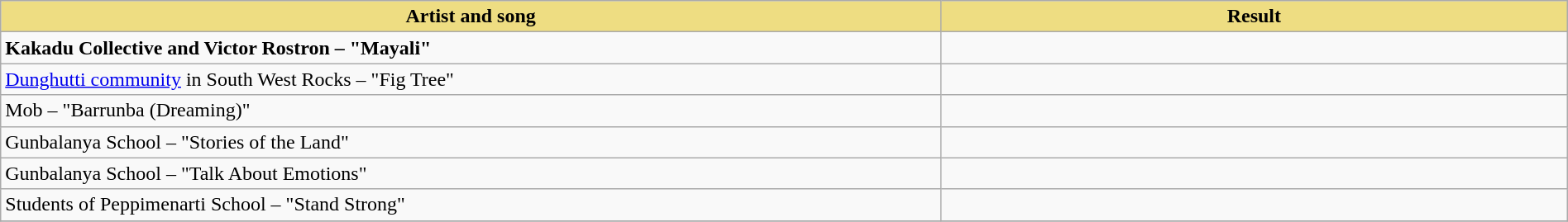<table class="wikitable" width=100%>
<tr>
<th style="width:15%;background:#EEDD82;">Artist and song</th>
<th style="width:10%;background:#EEDD82;">Result</th>
</tr>
<tr>
<td><strong>Kakadu Collective and Victor Rostron – "Mayali"</strong></td>
<td></td>
</tr>
<tr>
<td><a href='#'>Dunghutti community</a> in South West Rocks – "Fig Tree"</td>
<td></td>
</tr>
<tr>
<td>Mob – "Barrunba (Dreaming)"</td>
<td></td>
</tr>
<tr>
<td>Gunbalanya School – "Stories of the Land"</td>
<td></td>
</tr>
<tr>
<td>Gunbalanya School – "Talk About Emotions"</td>
<td></td>
</tr>
<tr>
<td>Students of Peppimenarti School – "Stand Strong"</td>
<td></td>
</tr>
<tr>
</tr>
</table>
